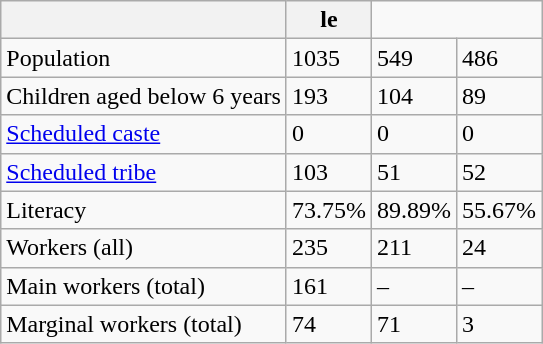<table class="wikitable sortable">
<tr>
<th></th>
<th>le</th>
</tr>
<tr>
<td>Population</td>
<td>1035</td>
<td>549</td>
<td>486</td>
</tr>
<tr>
<td>Children aged below 6 years</td>
<td>193</td>
<td>104</td>
<td>89</td>
</tr>
<tr>
<td><a href='#'>Scheduled caste</a></td>
<td>0</td>
<td>0</td>
<td>0</td>
</tr>
<tr>
<td><a href='#'>Scheduled tribe</a></td>
<td>103</td>
<td>51</td>
<td>52</td>
</tr>
<tr>
<td>Literacy</td>
<td>73.75%</td>
<td>89.89%</td>
<td>55.67%</td>
</tr>
<tr>
<td>Workers (all)</td>
<td>235</td>
<td>211</td>
<td>24</td>
</tr>
<tr>
<td>Main workers (total)</td>
<td>161</td>
<td>–</td>
<td>–</td>
</tr>
<tr>
<td>Marginal workers (total)</td>
<td>74</td>
<td>71</td>
<td>3</td>
</tr>
</table>
